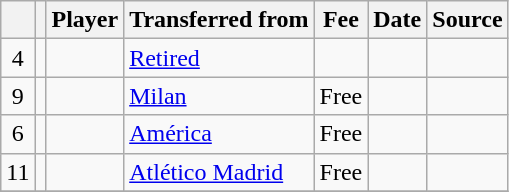<table class="wikitable plainrowheaders sortable">
<tr>
<th></th>
<th></th>
<th scope=col>Player</th>
<th !scope=col>Transferred from</th>
<th scope=col>Fee</th>
<th scope=col>Date</th>
<th scope=col>Source</th>
</tr>
<tr>
<td align="center">4</td>
<td align="center"></td>
<td></td>
<td><a href='#'>Retired</a></td>
<td></td>
<td></td>
<td></td>
</tr>
<tr>
<td align="center">9</td>
<td align="center"></td>
<td></td>
<td> <a href='#'>Milan</a></td>
<td>Free</td>
<td></td>
<td></td>
</tr>
<tr>
<td align="center">6</td>
<td align="center"></td>
<td></td>
<td> <a href='#'>América</a></td>
<td>Free</td>
<td></td>
<td></td>
</tr>
<tr>
<td align="center">11</td>
<td align="center"></td>
<td></td>
<td> <a href='#'>Atlético Madrid</a></td>
<td>Free</td>
<td></td>
<td></td>
</tr>
<tr>
</tr>
</table>
